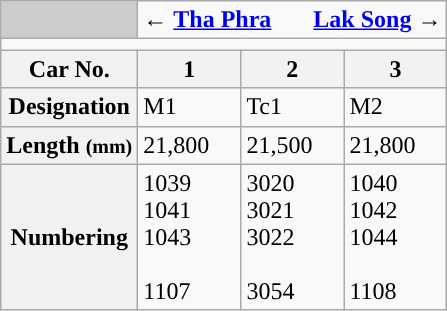<table class="wikitable">
<tr>
<td style="background-color:#ccc;"> </td>
<td colspan="3">← <strong><a href='#'>Tha Phra</a></strong>                                                    <strong><a href='#'>Lak Song</a></strong> →</td>
</tr>
<tr>
<td colspan="4" style="background:#"></td>
</tr>
<tr>
<th>Car No.</th>
<th>1</th>
<th>2</th>
<th>3</th>
</tr>
<tr>
<th>Designation</th>
<td>M1</td>
<td>Tc1</td>
<td>M2</td>
</tr>
<tr>
<th>Length <small>(mm)</small></th>
<td>21,800</td>
<td>21,500</td>
<td>21,800</td>
</tr>
<tr>
<th>Numbering</th>
<td>1039<br>1041<br>1043<br><br>1107</td>
<td>3020<br>3021<br>3022<br><br>3054</td>
<td>1040<br>1042<br>1044<br><br>1108</td>
</tr>
</table>
